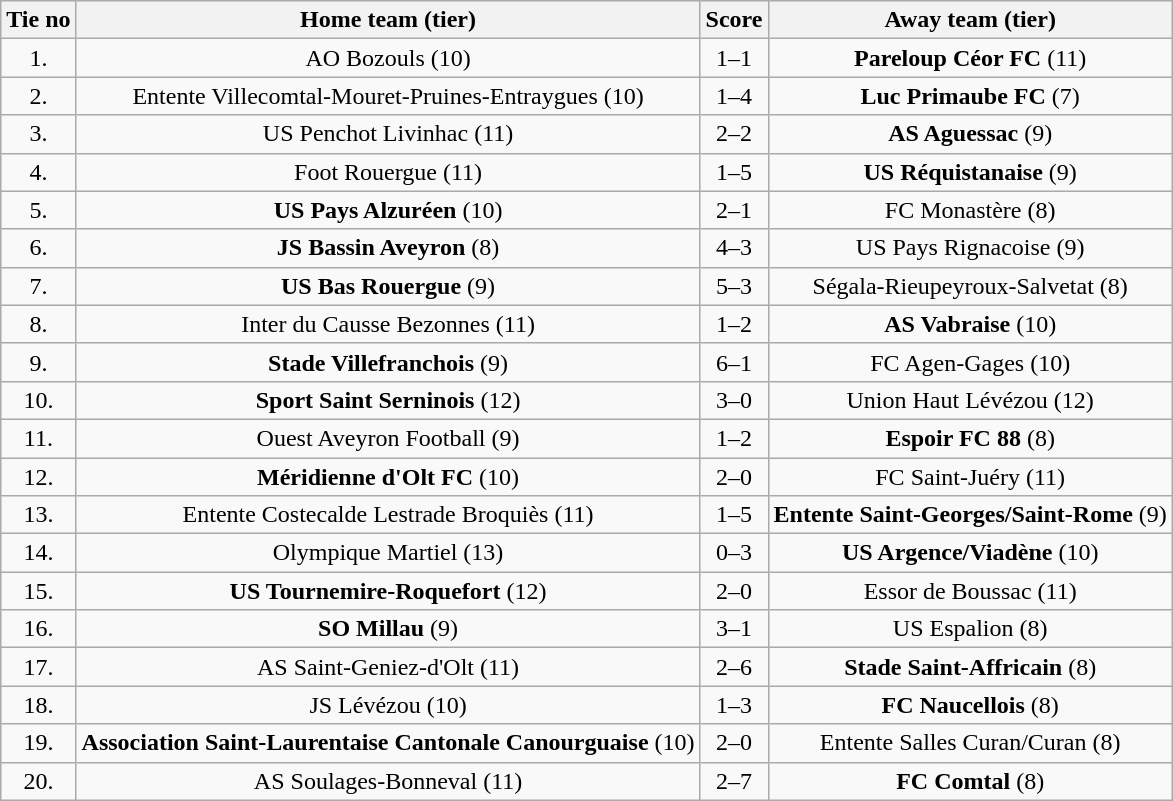<table class="wikitable" style="text-align: center">
<tr>
<th>Tie no</th>
<th>Home team (tier)</th>
<th>Score</th>
<th>Away team (tier)</th>
</tr>
<tr>
<td>1.</td>
<td>AO Bozouls (10)</td>
<td>1–1 </td>
<td><strong>Pareloup Céor FC</strong> (11)</td>
</tr>
<tr>
<td>2.</td>
<td>Entente Villecomtal-Mouret-Pruines-Entraygues (10)</td>
<td>1–4</td>
<td><strong>Luc Primaube FC</strong> (7)</td>
</tr>
<tr>
<td>3.</td>
<td>US Penchot Livinhac (11)</td>
<td>2–2 </td>
<td><strong>AS Aguessac</strong> (9)</td>
</tr>
<tr>
<td>4.</td>
<td>Foot Rouergue (11)</td>
<td>1–5</td>
<td><strong>US Réquistanaise</strong> (9)</td>
</tr>
<tr>
<td>5.</td>
<td><strong>US Pays Alzuréen</strong> (10)</td>
<td>2–1</td>
<td>FC Monastère (8)</td>
</tr>
<tr>
<td>6.</td>
<td><strong>JS Bassin Aveyron</strong> (8)</td>
<td>4–3</td>
<td>US Pays Rignacoise (9)</td>
</tr>
<tr>
<td>7.</td>
<td><strong>US Bas Rouergue</strong> (9)</td>
<td>5–3</td>
<td>Ségala-Rieupeyroux-Salvetat (8)</td>
</tr>
<tr>
<td>8.</td>
<td>Inter du Causse Bezonnes (11)</td>
<td>1–2</td>
<td><strong>AS Vabraise</strong> (10)</td>
</tr>
<tr>
<td>9.</td>
<td><strong>Stade Villefranchois</strong> (9)</td>
<td>6–1</td>
<td>FC Agen-Gages (10)</td>
</tr>
<tr>
<td>10.</td>
<td><strong>Sport Saint Serninois</strong> (12)</td>
<td>3–0</td>
<td>Union Haut Lévézou (12)</td>
</tr>
<tr>
<td>11.</td>
<td>Ouest Aveyron Football (9)</td>
<td>1–2</td>
<td><strong>Espoir FC 88</strong> (8)</td>
</tr>
<tr>
<td>12.</td>
<td><strong>Méridienne d'Olt FC</strong> (10)</td>
<td>2–0</td>
<td>FC Saint-Juéry (11)</td>
</tr>
<tr>
<td>13.</td>
<td>Entente Costecalde Lestrade Broquiès (11)</td>
<td>1–5</td>
<td><strong>Entente Saint-Georges/Saint-Rome</strong> (9)</td>
</tr>
<tr>
<td>14.</td>
<td>Olympique Martiel (13)</td>
<td>0–3</td>
<td><strong>US Argence/Viadène</strong> (10)</td>
</tr>
<tr>
<td>15.</td>
<td><strong>US Tournemire-Roquefort</strong> (12)</td>
<td>2–0</td>
<td>Essor de Boussac (11)</td>
</tr>
<tr>
<td>16.</td>
<td><strong>SO Millau</strong> (9)</td>
<td>3–1</td>
<td>US Espalion (8)</td>
</tr>
<tr>
<td>17.</td>
<td>AS Saint-Geniez-d'Olt (11)</td>
<td>2–6</td>
<td><strong>Stade Saint-Affricain</strong> (8)</td>
</tr>
<tr>
<td>18.</td>
<td>JS Lévézou (10)</td>
<td>1–3</td>
<td><strong>FC Naucellois</strong> (8)</td>
</tr>
<tr>
<td>19.</td>
<td><strong>Association Saint-Laurentaise Cantonale Canourguaise</strong> (10)</td>
<td>2–0</td>
<td>Entente Salles Curan/Curan (8)</td>
</tr>
<tr>
<td>20.</td>
<td>AS Soulages-Bonneval (11)</td>
<td>2–7</td>
<td><strong>FC Comtal</strong> (8)</td>
</tr>
</table>
